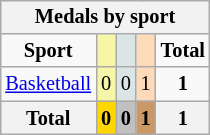<table class="wikitable" style="font-size:85%; float:right;">
<tr style="background:#efefef;">
<th colspan=7>Medals by sport</th>
</tr>
<tr align=center>
<td><strong>Sport</strong></td>
<td bgcolor=#f7f6a8></td>
<td bgcolor=#dce5e5></td>
<td bgcolor=#ffdab9></td>
<td><strong>Total</strong></td>
</tr>
<tr align=center>
<td><a href='#'>Basketball</a></td>
<td style="background:#F7F6A8;">0</td>
<td style="background:#DCE5E5;">0</td>
<td style="background:#FFDAB9;">1</td>
<td><strong>1</strong></td>
</tr>
<tr align=center>
<th>Total</th>
<th style="background:gold;">0</th>
<th style="background:silver;">0</th>
<th style="background:#c96;">1</th>
<th>1</th>
</tr>
</table>
